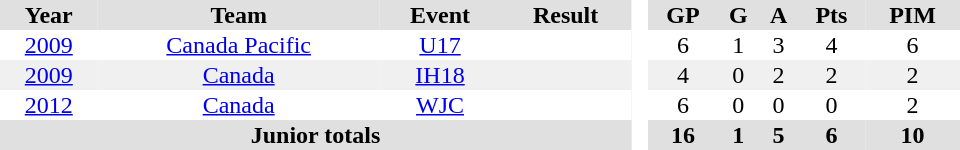<table border="0" cellpadding="1" cellspacing="0" style="text-align:center; width:40em">
<tr ALIGN="centre" bgcolor="#e0e0e0">
<th>Year</th>
<th>Team</th>
<th>Event</th>
<th>Result</th>
<th rowspan="99" bgcolor="#ffffff"> </th>
<th>GP</th>
<th>G</th>
<th>A</th>
<th>Pts</th>
<th>PIM</th>
</tr>
<tr>
<td><a href='#'>2009</a></td>
<td><a href='#'>Canada Pacific</a></td>
<td><a href='#'>U17</a></td>
<td></td>
<td>6</td>
<td>1</td>
<td>3</td>
<td>4</td>
<td>6</td>
</tr>
<tr bgcolor="#f0f0f0">
<td><a href='#'>2009</a></td>
<td><a href='#'>Canada</a></td>
<td><a href='#'>IH18</a></td>
<td></td>
<td>4</td>
<td>0</td>
<td>2</td>
<td>2</td>
<td>2</td>
</tr>
<tr>
<td><a href='#'>2012</a></td>
<td><a href='#'>Canada</a></td>
<td><a href='#'>WJC</a></td>
<td></td>
<td>6</td>
<td>0</td>
<td>0</td>
<td>0</td>
<td>2</td>
</tr>
<tr bgcolor="#e0e0e0">
<th colspan=4>Junior totals</th>
<th>16</th>
<th>1</th>
<th>5</th>
<th>6</th>
<th>10</th>
</tr>
</table>
